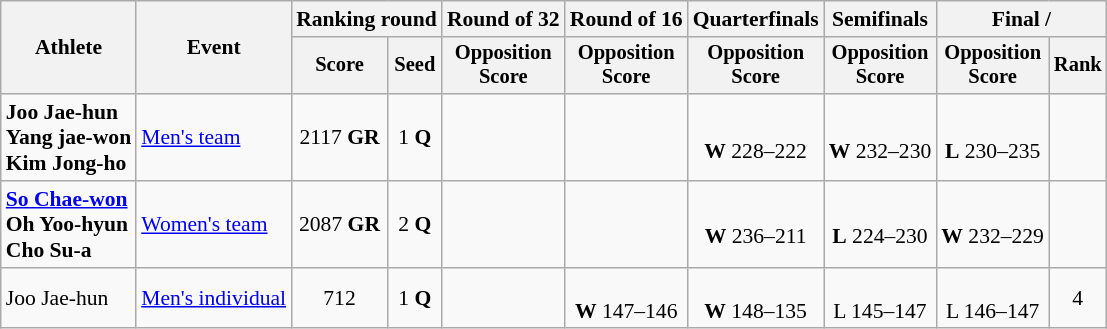<table class="wikitable" style="font-size:90%; text-align:center;">
<tr>
<th rowspan="2">Athlete</th>
<th rowspan="2">Event</th>
<th colspan="2">Ranking round</th>
<th>Round of 32</th>
<th>Round of 16</th>
<th>Quarterfinals</th>
<th>Semifinals</th>
<th colspan=2>Final / </th>
</tr>
<tr style=font-size:95%>
<th>Score</th>
<th>Seed</th>
<th>Opposition<br>Score</th>
<th>Opposition<br>Score</th>
<th>Opposition<br>Score</th>
<th>Opposition<br>Score</th>
<th>Opposition<br>Score</th>
<th>Rank</th>
</tr>
<tr>
<td align=left><strong>Joo Jae-hun<br>Yang jae-won<br>Kim Jong-ho</strong></td>
<td align=left><a href='#'>Men's team</a></td>
<td>2117 <strong>GR</strong></td>
<td>1 <strong>Q</strong></td>
<td></td>
<td></td>
<td><br><strong>W</strong> 228–222</td>
<td><br><strong>W</strong> 232–230</td>
<td><br><strong>L</strong> 230–235</td>
<td></td>
</tr>
<tr>
<td align=left><strong><a href='#'>So Chae-won</a><br>Oh Yoo-hyun<br>Cho Su-a</strong></td>
<td align=left><a href='#'>Women's team</a></td>
<td>2087 <strong>GR</strong></td>
<td>2 <strong>Q</strong></td>
<td></td>
<td></td>
<td><br><strong>W</strong> 236–211</td>
<td><br><strong>L</strong> 224–230</td>
<td><br><strong>W</strong> 232–229</td>
<td></td>
</tr>
<tr>
<td align=left>Joo Jae-hun</td>
<td align=left><a href='#'>Men's individual</a></td>
<td>712</td>
<td>1 <strong>Q</strong></td>
<td></td>
<td><br><strong>W</strong> 147–146</td>
<td><br><strong>W</strong> 148–135</td>
<td><br>L 145–147</td>
<td><br>L 146–147</td>
<td>4</td>
</tr>
</table>
